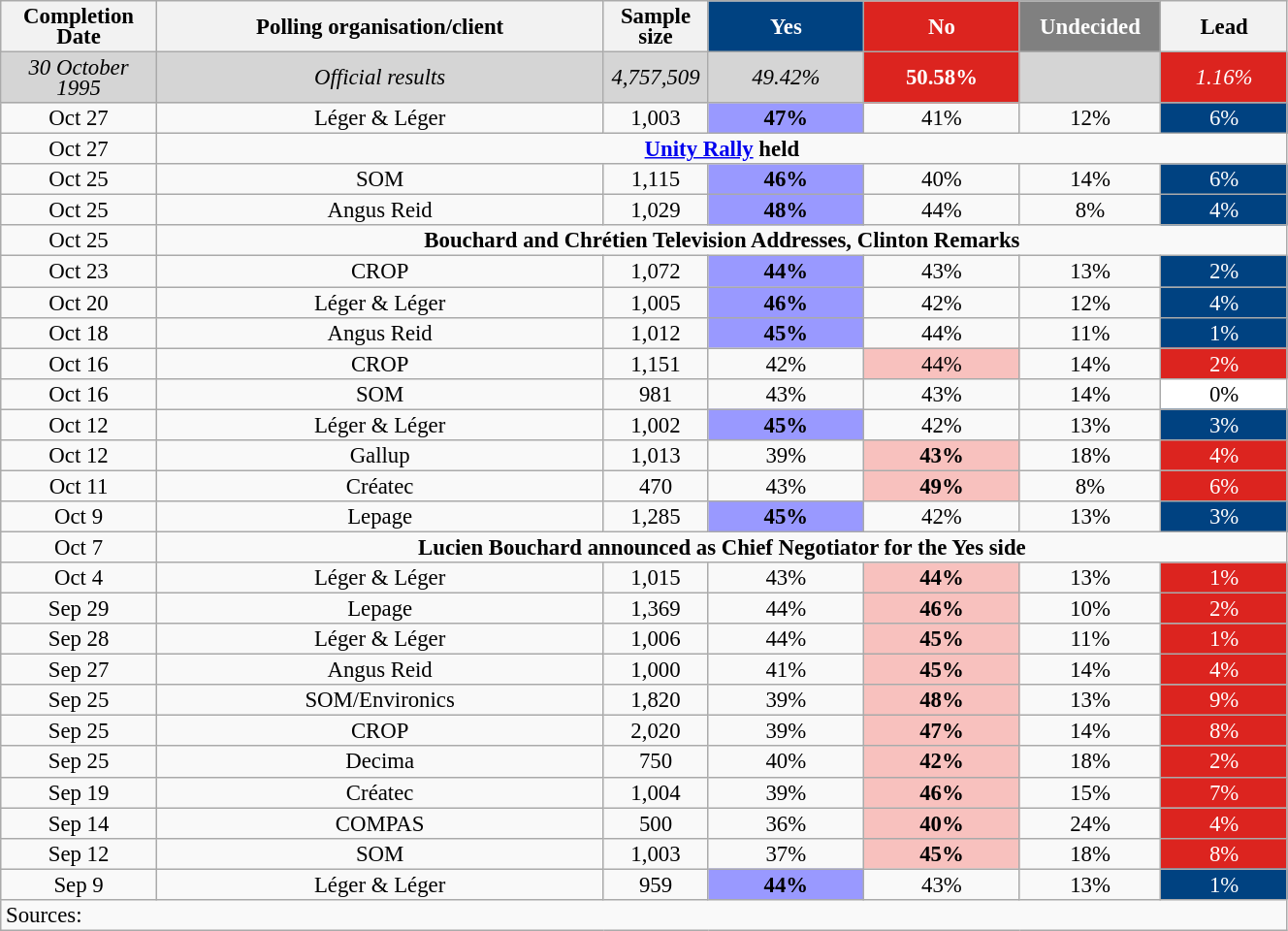<table class="wikitable sortable" style="text-align:center;font-size:95%;line-height:14px">
<tr>
<th ! style="width:100px;">Completion Date</th>
<th style="width:300px;">Polling organisation/client</th>
<th class="unsortable" style="width:65px;">Sample size</th>
<th class="unsortable" style="background:#004281; color:white; width:100px;">Yes</th>
<th class="unsortable"  style="background:#dc241f; color:white; width:100px;">No</th>
<th class="unsortable"  style="background:gray; color:white; width:90px;">Undecided</th>
<th class="unsortable"  style="width:80px;">Lead</th>
</tr>
<tr>
<td data-sort-value="2015-7-27" style="background:#D5D5D5"><em>30 October 1995</em></td>
<td style="background:#D5D5D5"><em>Official results</em></td>
<td style="background:#D5D5D5"><em>4,757,509</em></td>
<td style="background:#D5D5D5"><em>49.42%</em></td>
<td style="background:#dc241f; color:white;"><strong>50.58%</strong></td>
<td style="background:#D5D5D5"></td>
<td style="background:#dc241f; color:white;"><em>1.16%</em></td>
</tr>
<tr>
<td data-sort-value="2014-1-20">Oct 27</td>
<td>Léger & Léger</td>
<td>1,003</td>
<td style="background:#99f;"><strong>47%</strong></td>
<td>41%</td>
<td>12%</td>
<td style="background:#004281; color:white;">6%</td>
</tr>
<tr>
<td data-sort-value="2013-11-26">Oct 27</td>
<td colspan="6"><strong><a href='#'>Unity Rally</a> held</strong></td>
</tr>
<tr>
<td data-sort-value="2014-1-20">Oct 25</td>
<td>SOM</td>
<td>1,115</td>
<td style="background:#99f;"><strong>46%</strong></td>
<td>40%</td>
<td>14%</td>
<td style="background:#004281; color:white;">6%</td>
</tr>
<tr>
<td data-sort-value="2014-1-20">Oct 25</td>
<td>Angus Reid</td>
<td>1,029</td>
<td style="background:#99f;"><strong>48%</strong></td>
<td>44%</td>
<td>8%</td>
<td style="background:#004281; color:white;">4%</td>
</tr>
<tr>
<td data-sort-value="2013-11-26">Oct 25</td>
<td colspan="6"><strong>Bouchard and Chrétien Television Addresses, Clinton Remarks</strong></td>
</tr>
<tr>
<td data-sort-value="2014-1-20">Oct 23</td>
<td>CROP</td>
<td>1,072</td>
<td style="background:#99f;"><strong>44%</strong></td>
<td>43%</td>
<td>13%</td>
<td style="background:#004281; color:white;">2%</td>
</tr>
<tr>
<td data-sort-value="2014-1-20">Oct 20</td>
<td>Léger & Léger</td>
<td>1,005</td>
<td style="background:#99f;"><strong>46%</strong></td>
<td>42%</td>
<td>12%</td>
<td style="background:#004281; color:white;">4%</td>
</tr>
<tr>
<td data-sort-value="2014-1-20">Oct 18</td>
<td>Angus Reid</td>
<td>1,012</td>
<td style="background:#99f;"><strong>45%</strong></td>
<td>44%</td>
<td>11%</td>
<td style="background:#004281; color:white;">1%</td>
</tr>
<tr>
<td data-sort-value="2014-1-20">Oct 16</td>
<td>CROP</td>
<td>1,151</td>
<td>42%</td>
<td style="background:#f8c1be;">44%</td>
<td>14%</td>
<td style="background:#dc241f; color:white;">2%</td>
</tr>
<tr>
<td data-sort-value="2014-1-20">Oct 16</td>
<td>SOM</td>
<td>981</td>
<td>43%</td>
<td>43%</td>
<td>14%</td>
<td style="background:white; color:black;">0%</td>
</tr>
<tr>
<td data-sort-value="2014-1-20">Oct 12</td>
<td>Léger & Léger</td>
<td>1,002</td>
<td style="background:#99f;"><strong>45%</strong></td>
<td>42%</td>
<td>13%</td>
<td style="background:#004281; color:white;">3%</td>
</tr>
<tr>
<td data-sort-value="2014-1-20">Oct 12</td>
<td>Gallup</td>
<td>1,013</td>
<td>39%</td>
<td style="background:#f8c1be;"><strong>43%</strong></td>
<td>18%</td>
<td style="background:#dc241f; color:white;">4%</td>
</tr>
<tr>
<td data-sort-value="2014-1-20">Oct 11</td>
<td>Créatec</td>
<td>470</td>
<td>43%</td>
<td style="background:#f8c1be;"><strong>49%</strong></td>
<td>8%</td>
<td style="background:#dc241f; color:white;">6%</td>
</tr>
<tr>
<td data-sort-value="2014-1-20">Oct 9</td>
<td>Lepage</td>
<td>1,285</td>
<td style="background:#99f;"><strong>45%</strong></td>
<td>42%</td>
<td>13%</td>
<td style="background:#004281; color:white;">3%</td>
</tr>
<tr>
<td data-sort-value="2013-11-26">Oct 7</td>
<td colspan="6"><strong>Lucien Bouchard announced as Chief Negotiator for the Yes side</strong></td>
</tr>
<tr>
<td data-sort-value="2014-1-20">Oct 4</td>
<td>Léger & Léger</td>
<td>1,015</td>
<td>43%</td>
<td style="background:#f8c1be;"><strong>44%</strong></td>
<td>13%</td>
<td style="background:#dc241f; color:white;">1%</td>
</tr>
<tr>
<td data-sort-value="2014-1-20">Sep 29</td>
<td>Lepage</td>
<td>1,369</td>
<td>44%</td>
<td style="background:#f8c1be;"><strong>46%</strong></td>
<td>10%</td>
<td style="background:#dc241f; color:white;">2%</td>
</tr>
<tr>
<td data-sort-value="2014-1-20">Sep 28</td>
<td>Léger & Léger</td>
<td>1,006</td>
<td>44%</td>
<td style="background:#f8c1be;"><strong>45%</strong></td>
<td>11%</td>
<td style="background:#dc241f; color:white;">1%</td>
</tr>
<tr>
<td data-sort-value="2014-1-20">Sep 27</td>
<td>Angus Reid</td>
<td>1,000</td>
<td>41%</td>
<td style="background:#f8c1be;"><strong>45%</strong></td>
<td>14%</td>
<td style="background:#dc241f; color:white;">4%</td>
</tr>
<tr>
<td data-sort-value="2014-1-20">Sep 25</td>
<td>SOM/Environics</td>
<td>1,820</td>
<td>39%</td>
<td style="background:#f8c1be;"><strong>48%</strong></td>
<td>13%</td>
<td style="background:#dc241f; color:white;">9%</td>
</tr>
<tr>
<td data-sort-value="2014-1-20">Sep 25</td>
<td>CROP</td>
<td>2,020</td>
<td>39%</td>
<td style="background:#f8c1be;"><strong>47%</strong></td>
<td>14%</td>
<td style="background:#dc241f; color:white;">8%</td>
</tr>
<tr>
<td data-sort-value="2014-1-20">Sep 25</td>
<td>Decima</td>
<td>750</td>
<td>40%</td>
<td style="background:#f8c1be;"><strong>42%</strong></td>
<td>18%</td>
<td style="background:#dc241f; color:white;">2%</td>
</tr>
<tr>
<td data-sort-value="2014-1-20">Sep 19</td>
<td>Créatec</td>
<td>1,004</td>
<td>39%</td>
<td style="background:#f8c1be;"><strong>46%</strong></td>
<td>15%</td>
<td style="background:#dc241f; color:white;">7%</td>
</tr>
<tr>
<td data-sort-value="2014-1-20">Sep 14</td>
<td>COMPAS</td>
<td>500</td>
<td>36%</td>
<td style="background:#f8c1be;"><strong>40%</strong></td>
<td>24%</td>
<td style="background:#dc241f; color:white;">4%</td>
</tr>
<tr>
<td data-sort-value="2014-1-20">Sep 12</td>
<td>SOM</td>
<td>1,003</td>
<td>37%</td>
<td style="background:#f8c1be;"><strong>45%</strong></td>
<td>18%</td>
<td style="background:#dc241f; color:white;">8%</td>
</tr>
<tr>
<td data-sort-value="2014-1-20">Sep 9</td>
<td>Léger & Léger</td>
<td>959</td>
<td style="background:#99f;"><strong>44%</strong></td>
<td>43%</td>
<td>13%</td>
<td style="background:#004281; color:white;">1%</td>
</tr>
<tr>
<td align=left colspan=7>Sources: </td>
</tr>
</table>
